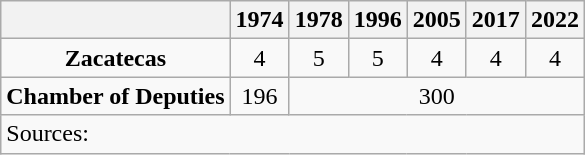<table class="wikitable" style="text-align: center">
<tr>
<th></th>
<th>1974</th>
<th>1978</th>
<th>1996</th>
<th>2005</th>
<th>2017</th>
<th>2022</th>
</tr>
<tr>
<td><strong>Zacatecas</strong></td>
<td>4</td>
<td>5</td>
<td>5</td>
<td>4</td>
<td>4</td>
<td>4</td>
</tr>
<tr>
<td><strong>Chamber of Deputies</strong></td>
<td>196</td>
<td colspan=5>300</td>
</tr>
<tr>
<td colspan=7 style="text-align: left">Sources: </td>
</tr>
</table>
